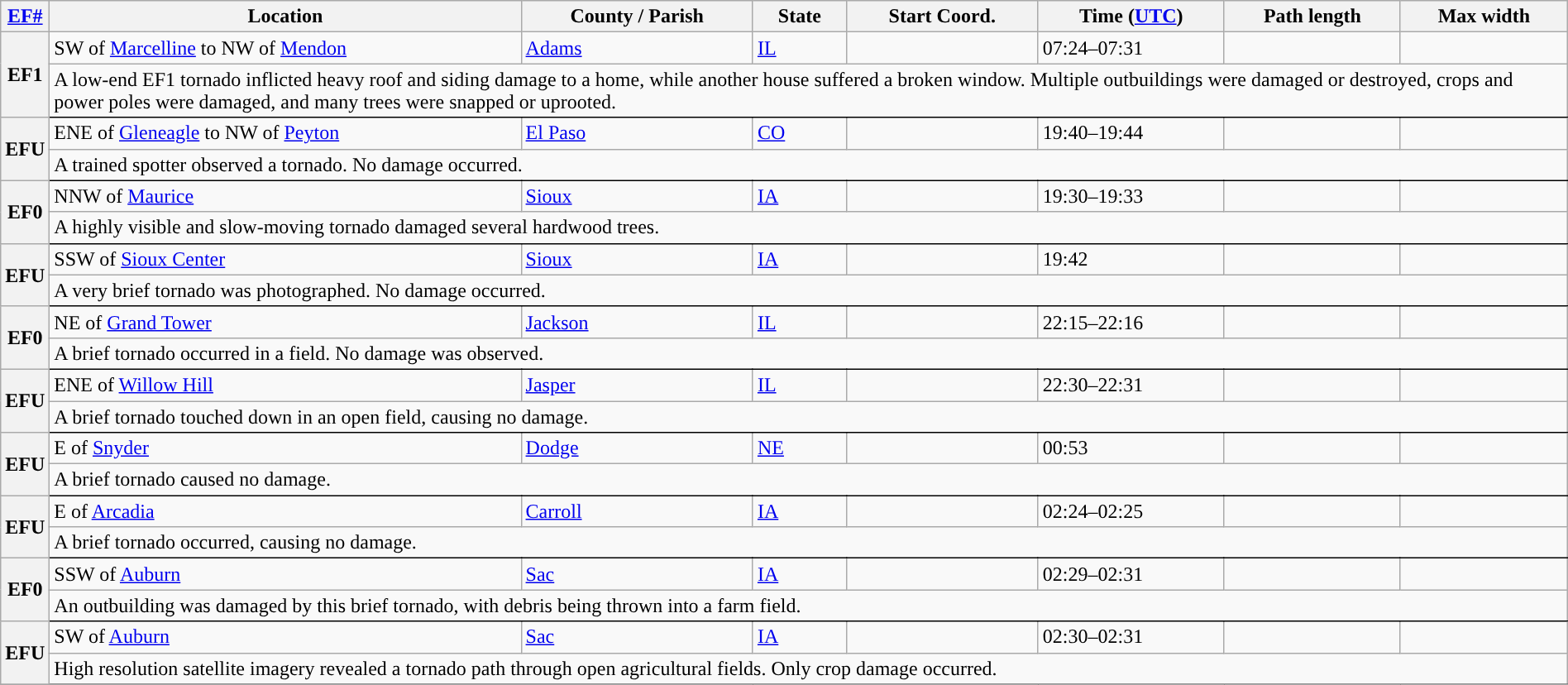<table class="wikitable sortable" style="width:100%;">
<tr>
<th scope="col" width="2%" align="center"><a href='#'>EF#</a></th>
<th scope="col" align="center" class="unsortable">Location</th>
<th scope="col" align="center" class="unsortable">County / Parish</th>
<th scope="col" align="center">State</th>
<th scope="col" align="center">Start Coord.</th>
<th scope="col" align="center">Time (<a href='#'>UTC</a>)</th>
<th scope="col" align="center">Path length</th>
<th scope="col" align="center">Max width</th>
</tr>
<tr>
<th scope="row" rowspan="2" style="background-color:#">EF1</th>
<td>SW of <a href='#'>Marcelline</a> to NW of <a href='#'>Mendon</a></td>
<td><a href='#'>Adams</a></td>
<td><a href='#'>IL</a></td>
<td></td>
<td>07:24–07:31</td>
<td></td>
<td></td>
</tr>
<tr class="expand-child">
<td colspan="8" style=" border-bottom: 1px solid black;">A low-end EF1 tornado inflicted heavy roof and siding damage to a home, while another house suffered a broken window. Multiple outbuildings were damaged or destroyed, crops and power poles were damaged, and many trees were snapped or uprooted.</td>
</tr>
<tr>
<th scope="row" rowspan="2" style="background-color:#">EFU</th>
<td>ENE of <a href='#'>Gleneagle</a> to NW of <a href='#'>Peyton</a></td>
<td><a href='#'>El Paso</a></td>
<td><a href='#'>CO</a></td>
<td></td>
<td>19:40–19:44</td>
<td></td>
<td></td>
</tr>
<tr class="expand-child">
<td colspan="8" style=" border-bottom: 1px solid black;">A trained spotter observed a tornado. No damage occurred.</td>
</tr>
<tr>
<th scope="row" rowspan="2" style="background-color:#">EF0</th>
<td>NNW of <a href='#'>Maurice</a></td>
<td><a href='#'>Sioux</a></td>
<td><a href='#'>IA</a></td>
<td></td>
<td>19:30–19:33</td>
<td></td>
<td></td>
</tr>
<tr class="expand-child">
<td colspan="8" style=" border-bottom: 1px solid black;">A highly visible and slow-moving tornado damaged several hardwood trees.</td>
</tr>
<tr>
<th scope="row" rowspan="2" style="background-color:#">EFU</th>
<td>SSW of <a href='#'>Sioux Center</a></td>
<td><a href='#'>Sioux</a></td>
<td><a href='#'>IA</a></td>
<td></td>
<td>19:42</td>
<td></td>
<td></td>
</tr>
<tr class="expand-child">
<td colspan="8" style=" border-bottom: 1px solid black;">A very brief tornado was photographed. No damage occurred.</td>
</tr>
<tr>
<th scope="row" rowspan="2" style="background-color:#">EF0</th>
<td>NE of <a href='#'>Grand Tower</a></td>
<td><a href='#'>Jackson</a></td>
<td><a href='#'>IL</a></td>
<td></td>
<td>22:15–22:16</td>
<td></td>
<td></td>
</tr>
<tr class="expand-child">
<td colspan="8" style=" border-bottom: 1px solid black;">A brief tornado occurred in a field. No damage was observed.</td>
</tr>
<tr>
<th scope="row" rowspan="2" style="background-color:#">EFU</th>
<td>ENE of <a href='#'>Willow Hill</a></td>
<td><a href='#'>Jasper</a></td>
<td><a href='#'>IL</a></td>
<td></td>
<td>22:30–22:31</td>
<td></td>
<td></td>
</tr>
<tr class="expand-child">
<td colspan="8" style=" border-bottom: 1px solid black;">A brief tornado touched down in an open field, causing no damage.</td>
</tr>
<tr>
<th scope="row" rowspan="2" style="background-color:#">EFU</th>
<td>E of <a href='#'>Snyder</a></td>
<td><a href='#'>Dodge</a></td>
<td><a href='#'>NE</a></td>
<td></td>
<td>00:53</td>
<td></td>
<td></td>
</tr>
<tr class="expand-child">
<td colspan="8" style=" border-bottom: 1px solid black;">A brief tornado caused no damage.</td>
</tr>
<tr>
<th scope="row" rowspan="2" style="background-color:#">EFU</th>
<td>E of <a href='#'>Arcadia</a></td>
<td><a href='#'>Carroll</a></td>
<td><a href='#'>IA</a></td>
<td></td>
<td>02:24–02:25</td>
<td></td>
<td></td>
</tr>
<tr class="expand-child">
<td colspan="8" style=" border-bottom: 1px solid black;">A brief tornado occurred, causing no damage.</td>
</tr>
<tr>
<th scope="row" rowspan="2" style="background-color:#">EF0</th>
<td>SSW of <a href='#'>Auburn</a></td>
<td><a href='#'>Sac</a></td>
<td><a href='#'>IA</a></td>
<td></td>
<td>02:29–02:31</td>
<td></td>
<td></td>
</tr>
<tr class="expand-child">
<td colspan="8" style=" border-bottom: 1px solid black;">An outbuilding was damaged by this brief tornado, with debris being thrown into a farm field.</td>
</tr>
<tr>
<th scope="row" rowspan="2" style="background-color:#">EFU</th>
<td>SW of <a href='#'>Auburn</a></td>
<td><a href='#'>Sac</a></td>
<td><a href='#'>IA</a></td>
<td></td>
<td>02:30–02:31</td>
<td></td>
<td></td>
</tr>
<tr class="expand-child">
<td colspan="8" style=" border-bottom: 1px solid black;">High resolution satellite imagery revealed a tornado path through open agricultural fields. Only crop damage occurred.</td>
</tr>
<tr>
</tr>
</table>
